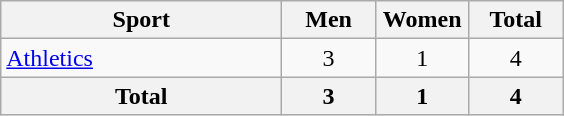<table class="wikitable sortable" style="text-align:center;">
<tr>
<th width=180>Sport</th>
<th width=55>Men</th>
<th width=55>Women</th>
<th width=55>Total</th>
</tr>
<tr>
<td align=left><a href='#'>Athletics</a></td>
<td>3</td>
<td>1</td>
<td>4</td>
</tr>
<tr>
<th>Total</th>
<th>3</th>
<th>1</th>
<th>4</th>
</tr>
</table>
